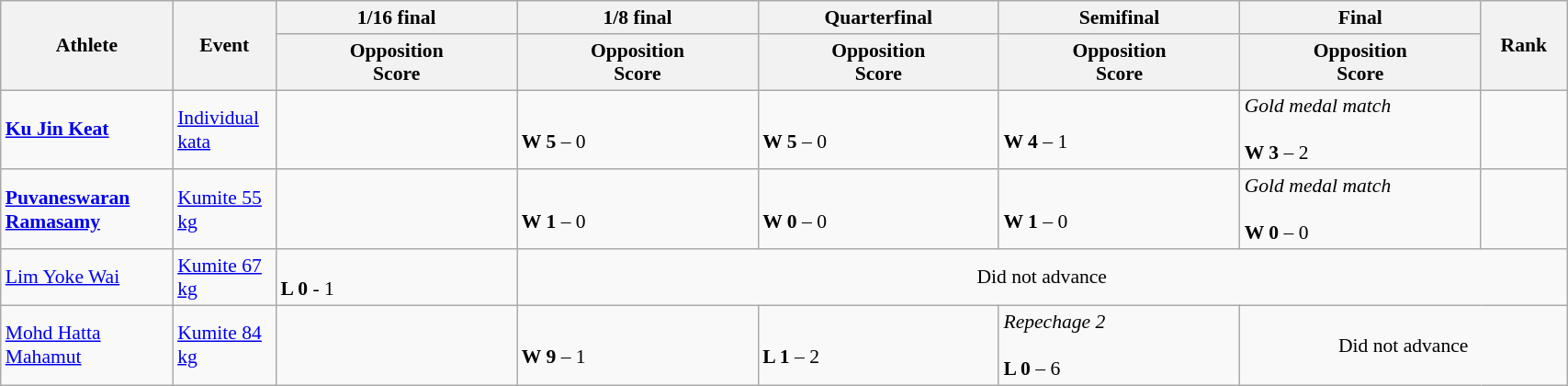<table class="wikitable" width="90%" style="text-align:left; font-size:90%">
<tr>
<th rowspan=2 width="10%">Athlete</th>
<th rowspan=2 width="6%">Event</th>
<th width="14%">1/16 final</th>
<th width="14%">1/8 final</th>
<th width="14%">Quarterfinal</th>
<th width="14%">Semifinal</th>
<th width="14%">Final</th>
<th rowspan=2 width="5%">Rank</th>
</tr>
<tr>
<th>Opposition<br>Score</th>
<th>Opposition<br>Score</th>
<th>Opposition<br>Score</th>
<th>Opposition<br>Score</th>
<th>Opposition<br>Score</th>
</tr>
<tr>
<td><strong><a href='#'>Ku Jin Keat</a></strong></td>
<td><a href='#'>Individual kata</a></td>
<td></td>
<td><br><strong>W 5</strong> – 0</td>
<td><br><strong>W 5</strong> – 0</td>
<td><br><strong>W 4</strong> – 1</td>
<td><em>Gold medal match</em><br><br><strong>W 3</strong> – 2</td>
<td align=center></td>
</tr>
<tr>
<td><strong><a href='#'>Puvaneswaran Ramasamy</a></strong></td>
<td><a href='#'>Kumite 55 kg</a></td>
<td></td>
<td><br><strong>W 1</strong> – 0</td>
<td><br><strong>W 0</strong> – 0</td>
<td><br><strong>W 1</strong> – 0</td>
<td><em>Gold medal match</em><br><br><strong>W 0</strong> – 0</td>
<td align=center></td>
</tr>
<tr>
<td><a href='#'>Lim Yoke Wai</a></td>
<td><a href='#'>Kumite 67 kg</a></td>
<td><br><strong>L 0</strong> - 1</td>
<td colspan=5 align=center>Did not advance</td>
</tr>
<tr>
<td><a href='#'>Mohd Hatta Mahamut</a></td>
<td><a href='#'>Kumite 84 kg</a></td>
<td></td>
<td><br><strong>W 9</strong> – 1</td>
<td><br><strong>L 1</strong> – 2</td>
<td><em>Repechage 2</em><br><br><strong>L 0</strong> – 6</td>
<td colspan=2 align=center>Did not advance</td>
</tr>
</table>
